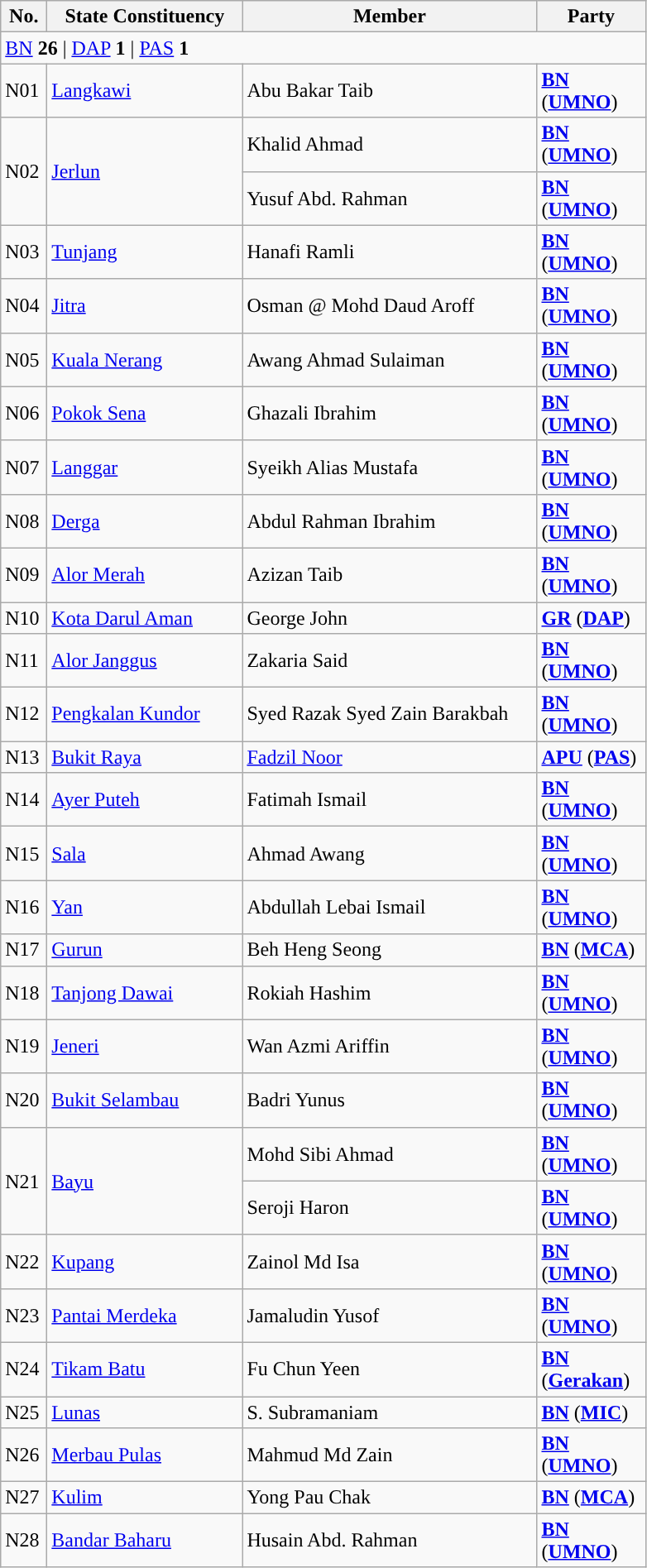<table class="wikitable sortable">
<tr>
<th style="width:30px;">No.</th>
<th style="width:150px;">State Constituency</th>
<th style="width:230px;">Member</th>
<th style="width:80px;">Party</th>
</tr>
<tr>
<td colspan="4"><a href='#'>BN</a> <strong>26</strong> | <a href='#'>DAP</a> <strong>1</strong> | <a href='#'>PAS</a> <strong>1</strong></td>
</tr>
<tr>
<td>N01</td>
<td><a href='#'>Langkawi</a></td>
<td>Abu Bakar Taib</td>
<td><strong><a href='#'>BN</a></strong> (<strong><a href='#'>UMNO</a></strong>)</td>
</tr>
<tr>
<td rowspan=2>N02</td>
<td rowspan=2><a href='#'>Jerlun</a></td>
<td>Khalid Ahmad </td>
<td><strong><a href='#'>BN</a></strong> (<strong><a href='#'>UMNO</a></strong>)</td>
</tr>
<tr>
<td>Yusuf Abd. Rahman </td>
<td><strong><a href='#'>BN</a></strong> (<strong><a href='#'>UMNO</a></strong>)</td>
</tr>
<tr>
<td>N03</td>
<td><a href='#'>Tunjang</a></td>
<td>Hanafi Ramli</td>
<td><strong><a href='#'>BN</a></strong> (<strong><a href='#'>UMNO</a></strong>)</td>
</tr>
<tr>
<td>N04</td>
<td><a href='#'>Jitra</a></td>
<td>Osman @ Mohd Daud Aroff</td>
<td><strong><a href='#'>BN</a></strong> (<strong><a href='#'>UMNO</a></strong>)</td>
</tr>
<tr>
<td>N05</td>
<td><a href='#'>Kuala Nerang</a></td>
<td>Awang Ahmad Sulaiman</td>
<td><strong><a href='#'>BN</a></strong> (<strong><a href='#'>UMNO</a></strong>)</td>
</tr>
<tr>
<td>N06</td>
<td><a href='#'>Pokok Sena</a></td>
<td>Ghazali Ibrahim</td>
<td><strong><a href='#'>BN</a></strong> (<strong><a href='#'>UMNO</a></strong>)</td>
</tr>
<tr>
<td>N07</td>
<td><a href='#'>Langgar</a></td>
<td>Syeikh Alias Mustafa</td>
<td><strong><a href='#'>BN</a></strong> (<strong><a href='#'>UMNO</a></strong>)</td>
</tr>
<tr>
<td>N08</td>
<td><a href='#'>Derga</a></td>
<td>Abdul Rahman Ibrahim</td>
<td><strong><a href='#'>BN</a></strong> (<strong><a href='#'>UMNO</a></strong>)</td>
</tr>
<tr>
<td>N09</td>
<td><a href='#'>Alor Merah</a></td>
<td>Azizan Taib</td>
<td><strong><a href='#'>BN</a></strong> (<strong><a href='#'>UMNO</a></strong>)</td>
</tr>
<tr>
<td>N10</td>
<td><a href='#'>Kota Darul Aman</a></td>
<td>George John</td>
<td><strong><a href='#'>GR</a></strong> (<strong><a href='#'>DAP</a></strong>)</td>
</tr>
<tr>
<td>N11</td>
<td><a href='#'>Alor Janggus</a></td>
<td>Zakaria Said</td>
<td><strong><a href='#'>BN</a></strong> (<strong><a href='#'>UMNO</a></strong>)</td>
</tr>
<tr>
<td>N12</td>
<td><a href='#'>Pengkalan Kundor</a></td>
<td>Syed Razak Syed Zain Barakbah</td>
<td><strong><a href='#'>BN</a></strong> (<strong><a href='#'>UMNO</a></strong>)</td>
</tr>
<tr>
<td>N13</td>
<td><a href='#'>Bukit Raya</a></td>
<td><a href='#'>Fadzil Noor</a></td>
<td><strong><a href='#'>APU</a></strong> (<strong><a href='#'>PAS</a></strong>)</td>
</tr>
<tr>
<td>N14</td>
<td><a href='#'>Ayer Puteh</a></td>
<td>Fatimah Ismail</td>
<td><strong><a href='#'>BN</a></strong> (<strong><a href='#'>UMNO</a></strong>)</td>
</tr>
<tr>
<td>N15</td>
<td><a href='#'>Sala</a></td>
<td>Ahmad Awang</td>
<td><strong><a href='#'>BN</a></strong> (<strong><a href='#'>UMNO</a></strong>)</td>
</tr>
<tr>
<td>N16</td>
<td><a href='#'>Yan</a></td>
<td>Abdullah Lebai Ismail</td>
<td><strong><a href='#'>BN</a></strong> (<strong><a href='#'>UMNO</a></strong>)</td>
</tr>
<tr>
<td>N17</td>
<td><a href='#'>Gurun</a></td>
<td>Beh Heng Seong</td>
<td><strong><a href='#'>BN</a></strong> (<strong><a href='#'>MCA</a></strong>)</td>
</tr>
<tr>
<td>N18</td>
<td><a href='#'>Tanjong Dawai</a></td>
<td>Rokiah Hashim</td>
<td><strong><a href='#'>BN</a></strong> (<strong><a href='#'>UMNO</a></strong>)</td>
</tr>
<tr>
<td>N19</td>
<td><a href='#'>Jeneri</a></td>
<td>Wan Azmi Ariffin</td>
<td><strong><a href='#'>BN</a></strong> (<strong><a href='#'>UMNO</a></strong>)</td>
</tr>
<tr>
<td>N20</td>
<td><a href='#'>Bukit Selambau</a></td>
<td>Badri Yunus</td>
<td><strong><a href='#'>BN</a></strong> (<strong><a href='#'>UMNO</a></strong>)</td>
</tr>
<tr>
<td rowspan=2>N21</td>
<td rowspan=2><a href='#'>Bayu</a></td>
<td>Mohd Sibi Ahmad </td>
<td><strong><a href='#'>BN</a></strong> (<strong><a href='#'>UMNO</a></strong>)</td>
</tr>
<tr>
<td>Seroji Haron </td>
<td><strong><a href='#'>BN</a></strong> (<strong><a href='#'>UMNO</a></strong>)</td>
</tr>
<tr>
<td>N22</td>
<td><a href='#'>Kupang</a></td>
<td>Zainol Md Isa</td>
<td><strong><a href='#'>BN</a></strong> (<strong><a href='#'>UMNO</a></strong>)</td>
</tr>
<tr>
<td>N23</td>
<td><a href='#'>Pantai Merdeka</a></td>
<td>Jamaludin Yusof</td>
<td><strong><a href='#'>BN</a></strong> (<strong><a href='#'>UMNO</a></strong>)</td>
</tr>
<tr>
<td>N24</td>
<td><a href='#'>Tikam Batu</a></td>
<td>Fu Chun Yeen</td>
<td><strong><a href='#'>BN</a></strong> (<strong><a href='#'>Gerakan</a></strong>)</td>
</tr>
<tr>
<td>N25</td>
<td><a href='#'>Lunas</a></td>
<td>S. Subramaniam</td>
<td><strong><a href='#'>BN</a></strong> (<strong><a href='#'>MIC</a></strong>)</td>
</tr>
<tr>
<td>N26</td>
<td><a href='#'>Merbau Pulas</a></td>
<td>Mahmud Md Zain</td>
<td><strong><a href='#'>BN</a></strong> (<strong><a href='#'>UMNO</a></strong>)</td>
</tr>
<tr>
<td>N27</td>
<td><a href='#'>Kulim</a></td>
<td>Yong Pau Chak</td>
<td><strong><a href='#'>BN</a></strong> (<strong><a href='#'>MCA</a></strong>)</td>
</tr>
<tr>
<td>N28</td>
<td><a href='#'>Bandar Baharu</a></td>
<td>Husain Abd. Rahman</td>
<td><strong><a href='#'>BN</a></strong> (<strong><a href='#'>UMNO</a></strong>)</td>
</tr>
</table>
